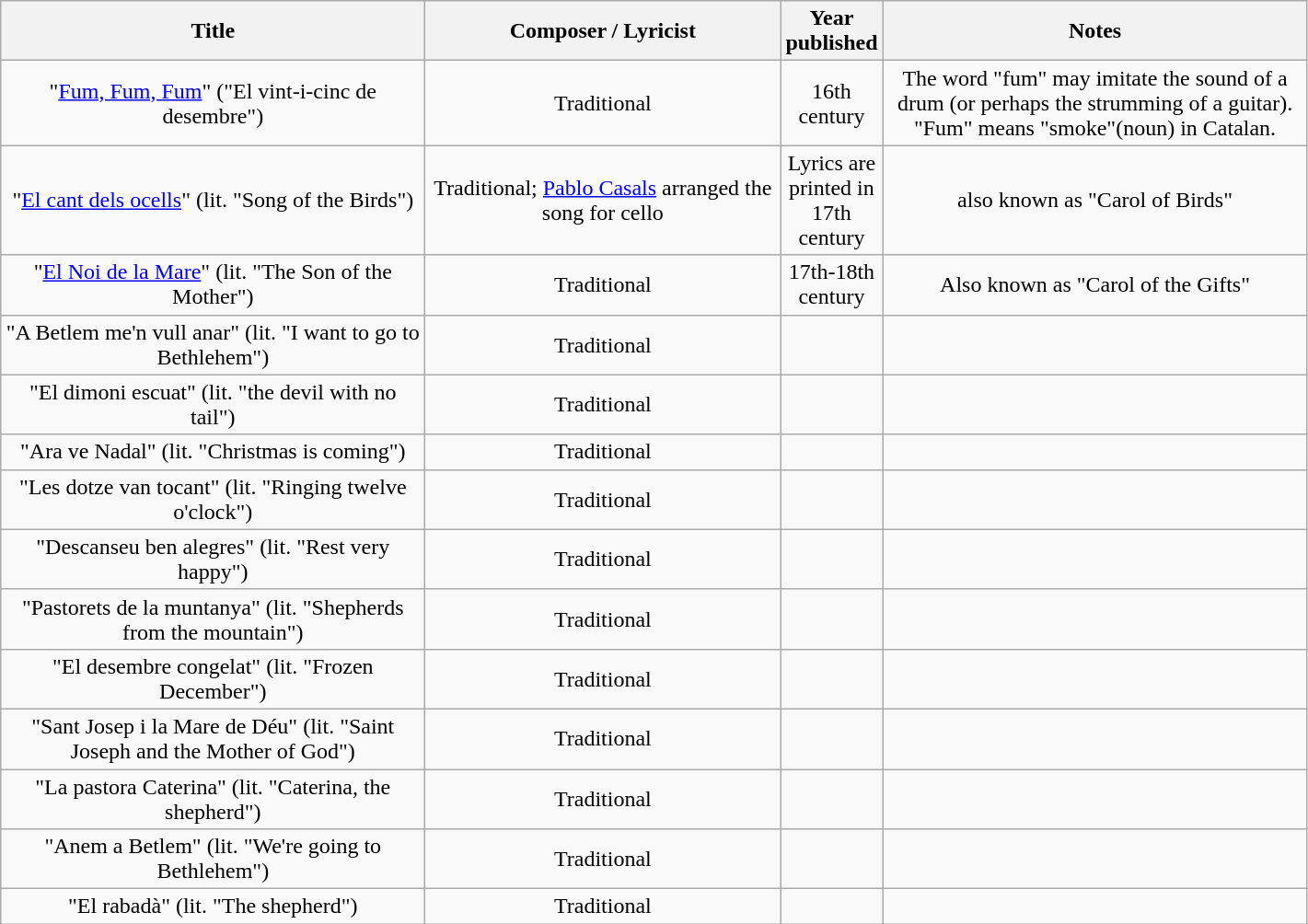<table class="wikitable" style="text-align:center;">
<tr>
<th width="300">Title</th>
<th width="250">Composer / Lyricist</th>
<th width="20">Year published</th>
<th width="300">Notes</th>
</tr>
<tr>
<td>"<a href='#'>Fum, Fum, Fum</a>" ("El vint-i-cinc de desembre")</td>
<td>Traditional</td>
<td>16th century</td>
<td>The word "fum" may imitate the sound of a drum (or perhaps the strumming of a guitar). "Fum" means "smoke"(noun) in Catalan.</td>
</tr>
<tr>
<td>"<a href='#'>El cant dels ocells</a>" (lit. "Song of the Birds")</td>
<td>Traditional; <a href='#'>Pablo Casals</a> arranged the song for cello</td>
<td>Lyrics are printed in 17th century</td>
<td>also known as "Carol of Birds"</td>
</tr>
<tr>
<td>"<a href='#'>El Noi de la Mare</a>" (lit. "The Son of the Mother")</td>
<td>Traditional</td>
<td>17th-18th century</td>
<td>Also known as "Carol of the Gifts"<br></td>
</tr>
<tr>
<td>"A Betlem me'n vull anar" (lit. "I want to go to Bethlehem")</td>
<td>Traditional</td>
<td></td>
<td></td>
</tr>
<tr>
<td>"El dimoni escuat" (lit. "the devil with no tail")</td>
<td>Traditional</td>
<td></td>
<td></td>
</tr>
<tr>
<td>"Ara ve Nadal" (lit. "Christmas is coming")</td>
<td>Traditional</td>
<td></td>
<td></td>
</tr>
<tr>
<td>"Les dotze van tocant" (lit. "Ringing twelve o'clock")</td>
<td>Traditional</td>
<td></td>
<td></td>
</tr>
<tr>
<td>"Descanseu ben alegres" (lit. "Rest very happy")</td>
<td>Traditional</td>
<td></td>
<td></td>
</tr>
<tr>
<td>"Pastorets de la muntanya" (lit. "Shepherds from the mountain")</td>
<td>Traditional</td>
<td></td>
<td></td>
</tr>
<tr>
<td>"El desembre congelat" (lit. "Frozen December")</td>
<td>Traditional</td>
<td></td>
<td></td>
</tr>
<tr>
<td>"Sant Josep i la Mare de Déu" (lit. "Saint Joseph and the Mother of God")</td>
<td>Traditional</td>
<td></td>
<td></td>
</tr>
<tr>
<td>"La pastora Caterina" (lit. "Caterina, the shepherd")</td>
<td>Traditional</td>
<td></td>
<td></td>
</tr>
<tr>
<td>"Anem a Betlem" (lit. "We're going to Bethlehem")</td>
<td>Traditional</td>
<td></td>
<td></td>
</tr>
<tr>
<td>"El rabadà" (lit. "The shepherd")</td>
<td>Traditional</td>
<td></td>
<td></td>
</tr>
</table>
